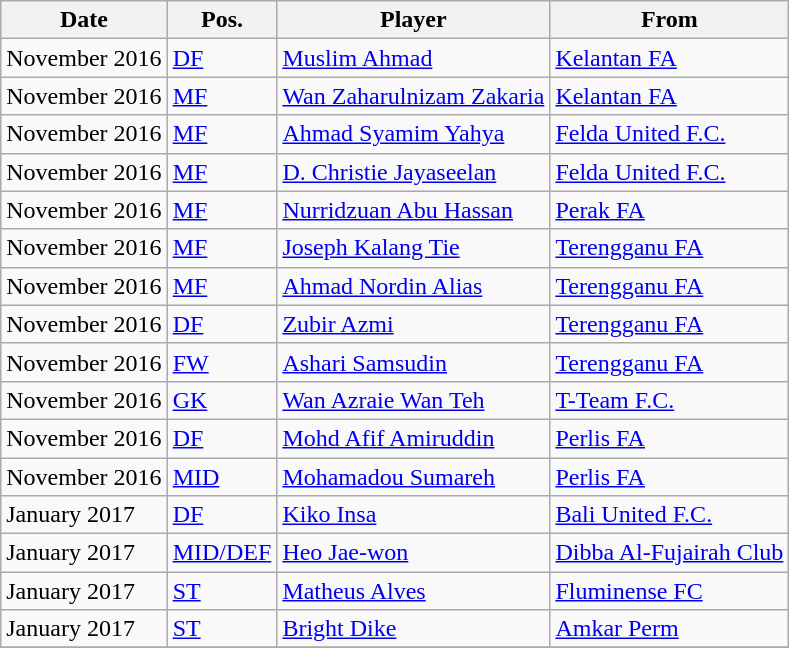<table class="wikitable sortable">
<tr>
<th>Date</th>
<th>Pos.</th>
<th>Player</th>
<th>From</th>
</tr>
<tr>
<td>November 2016</td>
<td><a href='#'>DF</a></td>
<td> <a href='#'>Muslim Ahmad</a></td>
<td> <a href='#'>Kelantan FA</a></td>
</tr>
<tr>
<td>November 2016</td>
<td><a href='#'>MF</a></td>
<td> <a href='#'>Wan Zaharulnizam Zakaria</a></td>
<td> <a href='#'>Kelantan FA</a></td>
</tr>
<tr>
<td>November 2016</td>
<td><a href='#'>MF</a></td>
<td> <a href='#'>Ahmad Syamim Yahya</a></td>
<td> <a href='#'>Felda United F.C.</a></td>
</tr>
<tr>
<td>November 2016</td>
<td><a href='#'>MF</a></td>
<td> <a href='#'>D. Christie Jayaseelan</a></td>
<td> <a href='#'>Felda United F.C.</a></td>
</tr>
<tr>
<td>November 2016</td>
<td><a href='#'>MF</a></td>
<td> <a href='#'>Nurridzuan Abu Hassan</a></td>
<td> <a href='#'>Perak FA</a></td>
</tr>
<tr>
<td>November 2016</td>
<td><a href='#'>MF</a></td>
<td> <a href='#'>Joseph Kalang Tie</a></td>
<td> <a href='#'>Terengganu FA</a></td>
</tr>
<tr>
<td>November 2016</td>
<td><a href='#'>MF</a></td>
<td> <a href='#'>Ahmad Nordin Alias</a></td>
<td> <a href='#'>Terengganu FA</a></td>
</tr>
<tr>
<td>November 2016</td>
<td><a href='#'>DF</a></td>
<td> <a href='#'>Zubir Azmi</a></td>
<td> <a href='#'>Terengganu FA</a></td>
</tr>
<tr>
<td>November 2016</td>
<td><a href='#'>FW</a></td>
<td> <a href='#'>Ashari Samsudin</a></td>
<td> <a href='#'>Terengganu FA</a></td>
</tr>
<tr>
<td>November 2016</td>
<td><a href='#'>GK</a></td>
<td> <a href='#'>Wan Azraie Wan Teh</a></td>
<td> <a href='#'>T-Team F.C.</a></td>
</tr>
<tr>
<td>November 2016</td>
<td><a href='#'>DF</a></td>
<td> <a href='#'>Mohd Afif Amiruddin</a></td>
<td> <a href='#'>Perlis FA</a></td>
</tr>
<tr>
<td>November 2016</td>
<td><a href='#'>MID</a></td>
<td> <a href='#'>Mohamadou Sumareh</a></td>
<td> <a href='#'>Perlis FA</a></td>
</tr>
<tr>
<td>January 2017</td>
<td><a href='#'>DF</a></td>
<td>  <a href='#'>Kiko Insa</a></td>
<td>  <a href='#'>Bali United F.C.</a></td>
</tr>
<tr>
<td>January 2017</td>
<td><a href='#'>MID/DEF</a></td>
<td> <a href='#'>Heo Jae-won</a></td>
<td> <a href='#'>Dibba Al-Fujairah Club</a></td>
</tr>
<tr>
<td>January 2017</td>
<td><a href='#'>ST</a></td>
<td> <a href='#'>Matheus Alves</a></td>
<td> <a href='#'>Fluminense FC</a></td>
</tr>
<tr>
<td>January 2017</td>
<td><a href='#'>ST</a></td>
<td>  <a href='#'>Bright Dike</a></td>
<td> <a href='#'>Amkar Perm</a></td>
</tr>
<tr>
</tr>
</table>
